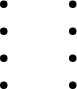<table border="0" cellpadding="2">
<tr valign="top">
<td><br><ul><li></li><li></li><li></li><li></li></ul></td>
<td><br><ul><li></li><li></li><li> <em></em></li><li></li></ul></td>
</tr>
</table>
